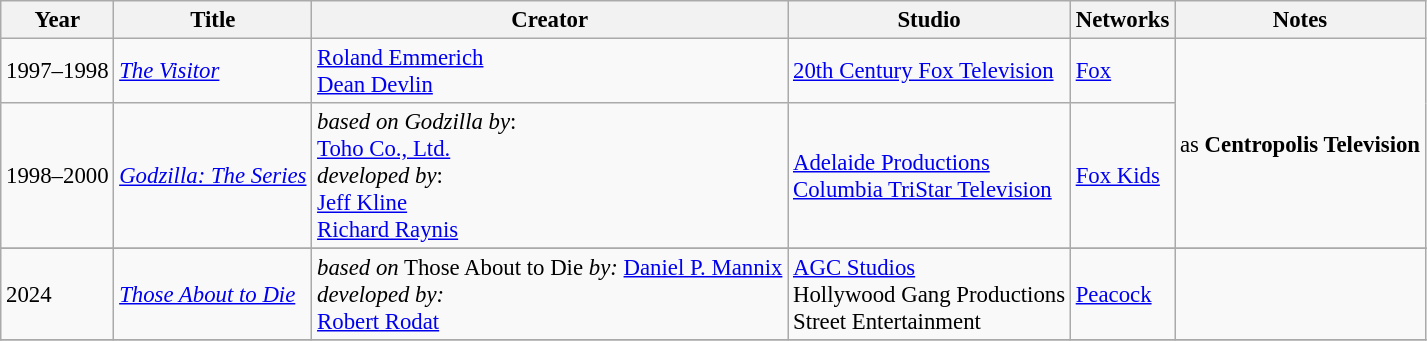<table class="wikitable sortable" style="font-size:95%;">
<tr>
<th>Year</th>
<th>Title</th>
<th>Creator</th>
<th>Studio</th>
<th>Networks</th>
<th>Notes</th>
</tr>
<tr>
<td rowspan=1>1997–1998</td>
<td><em><a href='#'>The Visitor</a></em></td>
<td><a href='#'>Roland Emmerich</a><br><a href='#'>Dean Devlin</a></td>
<td><a href='#'>20th Century Fox Television</a></td>
<td><a href='#'>Fox</a></td>
<td rowspan="2">as <strong>Centropolis Television</strong></td>
</tr>
<tr>
<td rowspan=1>1998–2000</td>
<td><em><a href='#'>Godzilla: The Series</a></em></td>
<td><em>based on Godzilla by</em>:<br><a href='#'>Toho Co., Ltd.</a><br><em>developed by</em>:<br><a href='#'>Jeff Kline</a><br><a href='#'>Richard Raynis</a></td>
<td><a href='#'>Adelaide Productions</a><br><a href='#'>Columbia TriStar Television</a></td>
<td><a href='#'>Fox Kids</a></td>
</tr>
<tr>
</tr>
<tr>
<td rowspan=1>2024</td>
<td><em><a href='#'>Those About to Die</a></em></td>
<td><em>based on</em> Those About to Die <em>by:</em> <a href='#'>Daniel P. Mannix</a><br><em>developed by:</em><br><a href='#'>Robert Rodat</a></td>
<td><a href='#'>AGC Studios</a><br>Hollywood Gang Productions<br>Street Entertainment</td>
<td><a href='#'>Peacock</a></td>
<td></td>
</tr>
<tr>
</tr>
</table>
